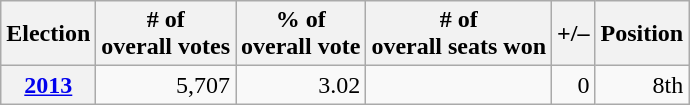<table class="wikitable" style="text-align: right;">
<tr>
<th>Election</th>
<th># of<br>overall votes</th>
<th>% of<br>overall vote</th>
<th># of<br>overall seats won</th>
<th>+/–</th>
<th>Position</th>
</tr>
<tr>
<th><a href='#'>2013</a></th>
<td> 5,707</td>
<td> 3.02</td>
<td></td>
<td> 0</td>
<td> 8th</td>
</tr>
</table>
